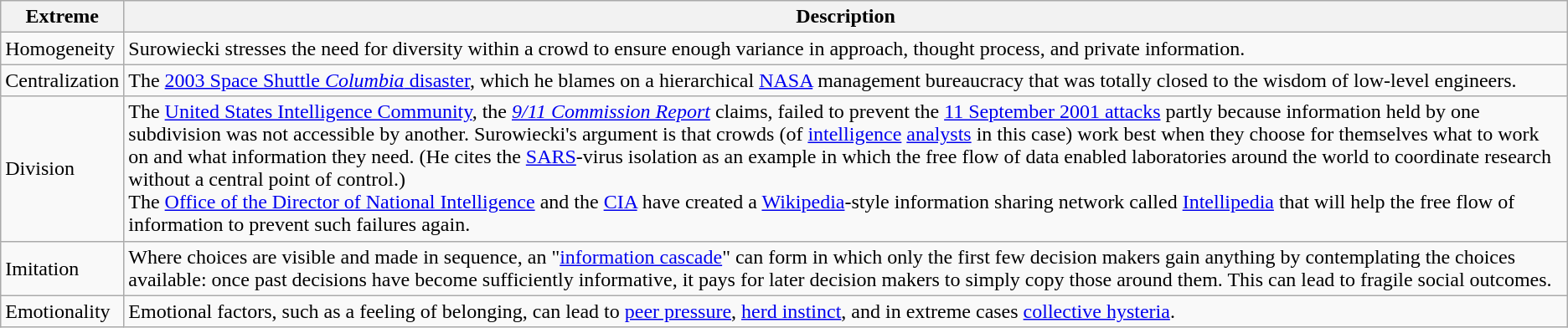<table class="wikitable">
<tr>
<th>Extreme</th>
<th>Description</th>
</tr>
<tr>
<td>Homogeneity</td>
<td>Surowiecki stresses the need for diversity within a crowd to ensure enough variance in approach, thought process, and private information.</td>
</tr>
<tr>
<td>Centralization</td>
<td>The <a href='#'>2003 Space Shuttle <em>Columbia</em> disaster</a>, which he blames on a hierarchical <a href='#'>NASA</a> management bureaucracy that was totally closed to the wisdom of low-level engineers.</td>
</tr>
<tr>
<td>Division</td>
<td>The <a href='#'>United States Intelligence Community</a>, the <em><a href='#'>9/11 Commission Report</a></em> claims, failed to prevent the <a href='#'>11 September 2001 attacks</a> partly because information held by one subdivision was not accessible by another. Surowiecki's argument is that crowds (of <a href='#'>intelligence</a> <a href='#'>analysts</a> in this case) work best when they choose for themselves what to work on and what information they need. (He cites the <a href='#'>SARS</a>-virus isolation as an example in which the free flow of data enabled laboratories around the world to coordinate research without a central point of control.)<br>The <a href='#'>Office of the Director of National Intelligence</a> and the <a href='#'>CIA</a> have created a <a href='#'>Wikipedia</a>-style information sharing network called <a href='#'>Intellipedia</a> that will help the free flow of information to prevent such failures again.</td>
</tr>
<tr>
<td>Imitation</td>
<td>Where choices are visible and made in sequence, an "<a href='#'>information cascade</a>" can form in which only the first few decision makers gain anything by contemplating the choices available: once past decisions have become sufficiently informative, it pays for later decision makers to simply copy those around them. This can lead to fragile social outcomes.</td>
</tr>
<tr https://en.wikipedia.org/wiki/>
<td>Emotionality</td>
<td>Emotional factors, such as a feeling of belonging, can lead to <a href='#'>peer pressure</a>, <a href='#'>herd instinct</a>, and in extreme cases <a href='#'>collective hysteria</a>.</td>
</tr>
</table>
